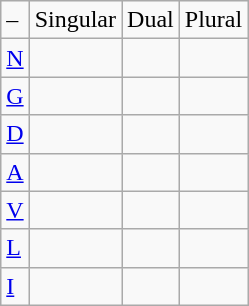<table class="wikitable">
<tr>
<td>–</td>
<td>Singular</td>
<td>Dual</td>
<td>Plural</td>
</tr>
<tr>
<td><a href='#'>N</a></td>
<td><br><em></em></td>
<td><br><em></em></td>
<td><br><em></em></td>
</tr>
<tr>
<td><a href='#'>G</a></td>
<td><br><em></em></td>
<td><br><em></em></td>
<td><br><em></em></td>
</tr>
<tr>
<td><a href='#'>D</a></td>
<td><br><em></em></td>
<td><br><em></em></td>
<td><br><em></em></td>
</tr>
<tr>
<td><a href='#'>A</a></td>
<td><br><em></em></td>
<td><br><em></em></td>
<td><br><em></em></td>
</tr>
<tr>
<td><a href='#'>V</a></td>
<td><br><em></em></td>
<td><br><em></em></td>
<td><br><em></em></td>
</tr>
<tr>
<td><a href='#'>L</a></td>
<td><br><em></em></td>
<td><br><em></em></td>
<td><br><em></em></td>
</tr>
<tr>
<td><a href='#'>I</a></td>
<td><br><em></em></td>
<td><br><em></em></td>
<td><br><em></em></td>
</tr>
</table>
